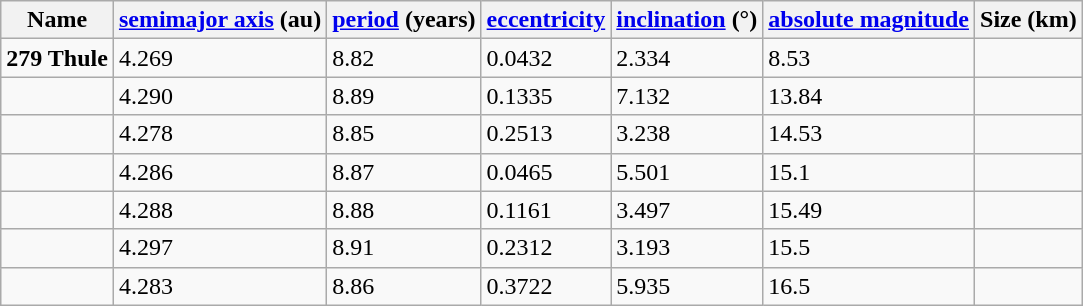<table class="wikitable sortable">
<tr>
<th>Name</th>
<th><a href='#'>semimajor axis</a> (au)</th>
<th><a href='#'>period</a> (years)</th>
<th><a href='#'>eccentricity</a></th>
<th><a href='#'>inclination</a> (°)</th>
<th><a href='#'>absolute magnitude</a></th>
<th>Size (km)</th>
</tr>
<tr>
<td><strong>279 Thule</strong></td>
<td>4.269</td>
<td>8.82</td>
<td>0.0432</td>
<td>2.334</td>
<td>8.53</td>
<td></td>
</tr>
<tr>
<td></td>
<td>4.290</td>
<td>8.89</td>
<td>0.1335</td>
<td>7.132</td>
<td>13.84</td>
<td></td>
</tr>
<tr>
<td></td>
<td>4.278</td>
<td>8.85</td>
<td>0.2513</td>
<td>3.238</td>
<td>14.53</td>
<td></td>
</tr>
<tr>
<td></td>
<td>4.286</td>
<td>8.87</td>
<td>0.0465</td>
<td>5.501</td>
<td>15.1</td>
<td></td>
</tr>
<tr>
<td></td>
<td>4.288</td>
<td>8.88</td>
<td>0.1161</td>
<td>3.497</td>
<td>15.49</td>
<td></td>
</tr>
<tr>
<td></td>
<td>4.297</td>
<td>8.91</td>
<td>0.2312</td>
<td>3.193</td>
<td>15.5</td>
<td></td>
</tr>
<tr>
<td></td>
<td>4.283</td>
<td>8.86</td>
<td>0.3722</td>
<td>5.935</td>
<td>16.5</td>
<td></td>
</tr>
</table>
